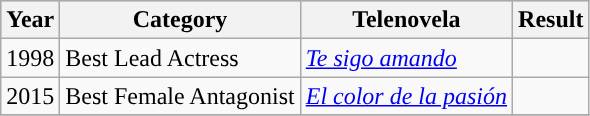<table class="wikitable">
<tr style="background:#b0c4de;">
<th>Year</th>
<th>Category</th>
<th>Telenovela</th>
<th>Result</th>
</tr>
<tr>
<td>1998</td>
<td>Best Lead Actress</td>
<td><em><a href='#'>Te sigo amando</a></em></td>
<td></td>
</tr>
<tr>
<td>2015</td>
<td>Best Female Antagonist</td>
<td><em><a href='#'>El color de la pasión</a></em></td>
<td></td>
</tr>
<tr>
</tr>
</table>
